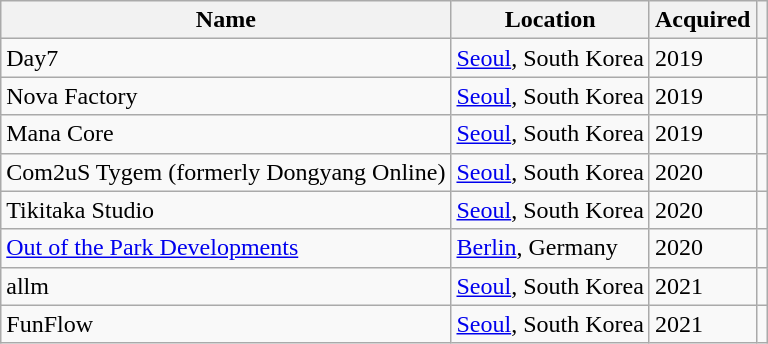<table class=wikitable sortable plainrowheaders">
<tr>
<th scope="col">Name</th>
<th scope="col">Location</th>
<th scope="col">Acquired</th>
<th scope="col" class="unsortable"></th>
</tr>
<tr>
<td>Day7</td>
<td><a href='#'>Seoul</a>, South Korea</td>
<td>2019</td>
<td style="text-align:center;"></td>
</tr>
<tr>
<td>Nova Factory</td>
<td><a href='#'>Seoul</a>, South Korea</td>
<td>2019</td>
<td style="text-align:center;"></td>
</tr>
<tr>
<td>Mana Core</td>
<td><a href='#'>Seoul</a>, South Korea</td>
<td>2019</td>
<td style="text-align:center;"></td>
</tr>
<tr>
<td>Com2uS Tygem (formerly Dongyang Online)</td>
<td><a href='#'>Seoul</a>, South Korea</td>
<td>2020</td>
<td style="text-align:center;"></td>
</tr>
<tr>
<td>Tikitaka Studio</td>
<td><a href='#'>Seoul</a>, South Korea</td>
<td>2020</td>
<td style="text-align:center;"></td>
</tr>
<tr>
<td><a href='#'>Out of the Park Developments</a></td>
<td><a href='#'>Berlin</a>, Germany</td>
<td>2020</td>
<td style="text-align:center;"></td>
</tr>
<tr>
<td>allm</td>
<td><a href='#'>Seoul</a>, South Korea</td>
<td>2021</td>
<td style="text-align:center;"></td>
</tr>
<tr>
<td>FunFlow</td>
<td><a href='#'>Seoul</a>, South Korea</td>
<td>2021</td>
<td style="text-align:center;"></td>
</tr>
</table>
